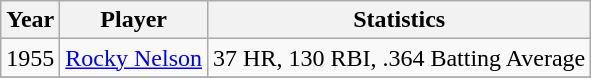<table class="wikitable">
<tr>
<th>Year</th>
<th>Player</th>
<th>Statistics</th>
</tr>
<tr>
<td>1955</td>
<td><a href='#'>Rocky Nelson</a></td>
<td>37 HR, 130 RBI, .364 Batting Average</td>
</tr>
<tr>
</tr>
</table>
